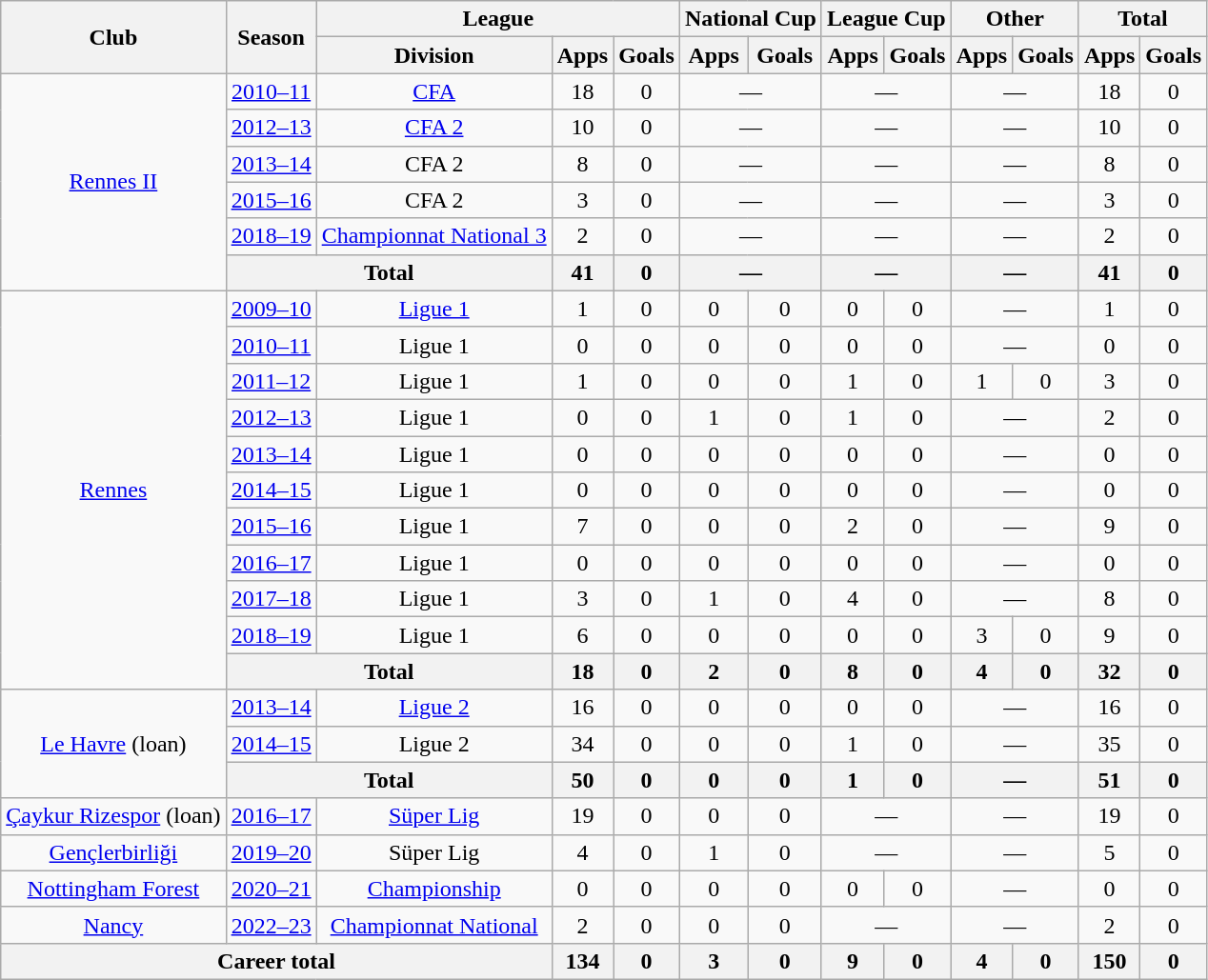<table class="wikitable" style="text-align:center">
<tr>
<th rowspan="2">Club</th>
<th rowspan="2">Season</th>
<th colspan="3">League</th>
<th colspan="2">National Cup</th>
<th colspan="2">League Cup</th>
<th colspan="2">Other</th>
<th colspan="2">Total</th>
</tr>
<tr>
<th>Division</th>
<th>Apps</th>
<th>Goals</th>
<th>Apps</th>
<th>Goals</th>
<th>Apps</th>
<th>Goals</th>
<th>Apps</th>
<th>Goals</th>
<th>Apps</th>
<th>Goals</th>
</tr>
<tr>
<td rowspan="6"><a href='#'>Rennes II</a></td>
<td><a href='#'>2010–11</a></td>
<td><a href='#'>CFA</a></td>
<td>18</td>
<td>0</td>
<td colspan="2">—</td>
<td colspan="2">—</td>
<td colspan="2">—</td>
<td>18</td>
<td>0</td>
</tr>
<tr>
<td><a href='#'>2012–13</a></td>
<td><a href='#'>CFA 2</a></td>
<td>10</td>
<td>0</td>
<td colspan="2">—</td>
<td colspan="2">—</td>
<td colspan="2">—</td>
<td>10</td>
<td>0</td>
</tr>
<tr>
<td><a href='#'>2013–14</a></td>
<td>CFA 2</td>
<td>8</td>
<td>0</td>
<td colspan="2">—</td>
<td colspan="2">—</td>
<td colspan="2">—</td>
<td>8</td>
<td>0</td>
</tr>
<tr>
<td><a href='#'>2015–16</a></td>
<td>CFA 2</td>
<td>3</td>
<td>0</td>
<td colspan="2">—</td>
<td colspan="2">—</td>
<td colspan="2">—</td>
<td>3</td>
<td>0</td>
</tr>
<tr>
<td><a href='#'>2018–19</a></td>
<td><a href='#'>Championnat National 3</a></td>
<td>2</td>
<td>0</td>
<td colspan="2">—</td>
<td colspan="2">—</td>
<td colspan="2">—</td>
<td>2</td>
<td>0</td>
</tr>
<tr>
<th colspan="2">Total</th>
<th>41</th>
<th>0</th>
<th colspan="2">—</th>
<th colspan="2">—</th>
<th colspan="2">—</th>
<th>41</th>
<th>0</th>
</tr>
<tr>
<td rowspan="11"><a href='#'>Rennes</a></td>
<td><a href='#'>2009–10</a></td>
<td><a href='#'>Ligue 1</a></td>
<td>1</td>
<td>0</td>
<td>0</td>
<td>0</td>
<td>0</td>
<td>0</td>
<td colspan="2">—</td>
<td>1</td>
<td>0</td>
</tr>
<tr>
<td><a href='#'>2010–11</a></td>
<td>Ligue 1</td>
<td>0</td>
<td>0</td>
<td>0</td>
<td>0</td>
<td>0</td>
<td>0</td>
<td colspan="2">—</td>
<td>0</td>
<td>0</td>
</tr>
<tr>
<td><a href='#'>2011–12</a></td>
<td>Ligue 1</td>
<td>1</td>
<td>0</td>
<td>0</td>
<td>0</td>
<td>1</td>
<td>0</td>
<td>1</td>
<td>0</td>
<td>3</td>
<td>0</td>
</tr>
<tr>
<td><a href='#'>2012–13</a></td>
<td>Ligue 1</td>
<td>0</td>
<td>0</td>
<td>1</td>
<td>0</td>
<td>1</td>
<td>0</td>
<td colspan="2">—</td>
<td>2</td>
<td>0</td>
</tr>
<tr>
<td><a href='#'>2013–14</a></td>
<td>Ligue 1</td>
<td>0</td>
<td>0</td>
<td>0</td>
<td>0</td>
<td>0</td>
<td>0</td>
<td colspan="2">—</td>
<td>0</td>
<td>0</td>
</tr>
<tr>
<td><a href='#'>2014–15</a></td>
<td>Ligue 1</td>
<td>0</td>
<td>0</td>
<td>0</td>
<td>0</td>
<td>0</td>
<td>0</td>
<td colspan="2">—</td>
<td>0</td>
<td>0</td>
</tr>
<tr>
<td><a href='#'>2015–16</a></td>
<td>Ligue 1</td>
<td>7</td>
<td>0</td>
<td>0</td>
<td>0</td>
<td>2</td>
<td>0</td>
<td colspan="2">—</td>
<td>9</td>
<td>0</td>
</tr>
<tr>
<td><a href='#'>2016–17</a></td>
<td>Ligue 1</td>
<td>0</td>
<td>0</td>
<td>0</td>
<td>0</td>
<td>0</td>
<td>0</td>
<td colspan="2">—</td>
<td>0</td>
<td>0</td>
</tr>
<tr>
<td><a href='#'>2017–18</a></td>
<td>Ligue 1</td>
<td>3</td>
<td>0</td>
<td>1</td>
<td>0</td>
<td>4</td>
<td>0</td>
<td colspan="2">—</td>
<td>8</td>
<td>0</td>
</tr>
<tr>
<td><a href='#'>2018–19</a></td>
<td>Ligue 1</td>
<td>6</td>
<td>0</td>
<td>0</td>
<td>0</td>
<td>0</td>
<td>0</td>
<td>3</td>
<td>0</td>
<td>9</td>
<td>0</td>
</tr>
<tr>
<th colspan="2">Total</th>
<th>18</th>
<th>0</th>
<th>2</th>
<th>0</th>
<th>8</th>
<th>0</th>
<th>4</th>
<th>0</th>
<th>32</th>
<th>0</th>
</tr>
<tr>
<td rowspan="3"><a href='#'>Le Havre</a> (loan)</td>
<td><a href='#'>2013–14</a></td>
<td><a href='#'>Ligue 2</a></td>
<td>16</td>
<td>0</td>
<td>0</td>
<td>0</td>
<td>0</td>
<td>0</td>
<td colspan="2">—</td>
<td>16</td>
<td>0</td>
</tr>
<tr>
<td><a href='#'>2014–15</a></td>
<td>Ligue 2</td>
<td>34</td>
<td>0</td>
<td>0</td>
<td>0</td>
<td>1</td>
<td>0</td>
<td colspan="2">—</td>
<td>35</td>
<td>0</td>
</tr>
<tr>
<th colspan="2">Total</th>
<th>50</th>
<th>0</th>
<th>0</th>
<th>0</th>
<th>1</th>
<th>0</th>
<th colspan="2">—</th>
<th>51</th>
<th>0</th>
</tr>
<tr>
<td><a href='#'>Çaykur Rizespor</a> (loan)</td>
<td><a href='#'>2016–17</a></td>
<td><a href='#'>Süper Lig</a></td>
<td>19</td>
<td>0</td>
<td>0</td>
<td>0</td>
<td colspan="2">—</td>
<td colspan="2">—</td>
<td>19</td>
<td>0</td>
</tr>
<tr>
<td><a href='#'>Gençlerbirliği</a></td>
<td><a href='#'>2019–20</a></td>
<td>Süper Lig</td>
<td>4</td>
<td>0</td>
<td>1</td>
<td>0</td>
<td colspan="2">—</td>
<td colspan="2">—</td>
<td>5</td>
<td>0</td>
</tr>
<tr>
<td><a href='#'>Nottingham Forest</a></td>
<td><a href='#'>2020–21</a></td>
<td><a href='#'>Championship</a></td>
<td>0</td>
<td>0</td>
<td>0</td>
<td>0</td>
<td>0</td>
<td>0</td>
<td colspan="2">—</td>
<td>0</td>
<td>0</td>
</tr>
<tr>
<td><a href='#'>Nancy</a></td>
<td><a href='#'>2022–23</a></td>
<td><a href='#'>Championnat National</a></td>
<td>2</td>
<td>0</td>
<td>0</td>
<td>0</td>
<td colspan="2">—</td>
<td colspan="2">—</td>
<td>2</td>
<td>0</td>
</tr>
<tr>
<th colspan="3">Career total</th>
<th>134</th>
<th>0</th>
<th>3</th>
<th>0</th>
<th>9</th>
<th>0</th>
<th>4</th>
<th>0</th>
<th>150</th>
<th>0</th>
</tr>
</table>
